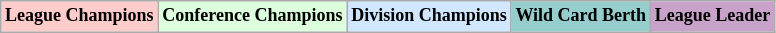<table class="wikitable" style="margin:center; font-size:75%;">
<tr>
<td style="text-align:center; background:#fcc;"><strong>League Champions</strong></td>
<td style="text-align:center; background:#dfd;"><strong>Conference Champions</strong></td>
<td style="text-align:center; background:#d0e7ff;"><strong>Division Champions</strong></td>
<td style="text-align:center; background:#96cdcd;"><strong>Wild Card Berth</strong></td>
<td style="text-align:center; background:#c8a2c8;"><strong>League Leader</strong></td>
</tr>
</table>
